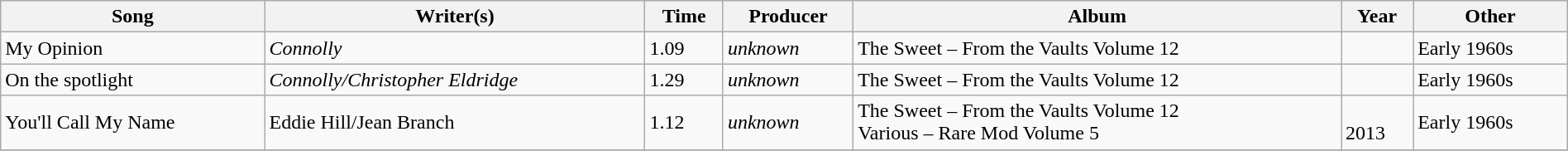<table class="wikitable sortable" style="margin:0.5em auto; clear: both; text-align: left; width:100%">
<tr>
<th>Song</th>
<th>Writer(s)</th>
<th>Time</th>
<th>Producer</th>
<th>Album</th>
<th>Year</th>
<th>Other</th>
</tr>
<tr>
<td>My Opinion</td>
<td><em>Connolly</em></td>
<td>1.09</td>
<td><em>unknown</em></td>
<td>The Sweet – From the Vaults Volume 12</td>
<td></td>
<td>Early 1960s</td>
</tr>
<tr>
<td>On the spotlight</td>
<td><em>Connolly/Christopher Eldridge</em></td>
<td>1.29</td>
<td><em>unknown</em></td>
<td>The Sweet – From the Vaults Volume 12</td>
<td></td>
<td>Early 1960s</td>
</tr>
<tr>
<td>You'll Call My Name</td>
<td>Eddie Hill/Jean Branch</td>
<td>1.12</td>
<td><em>unknown</em></td>
<td>The Sweet – From the Vaults Volume 12 <br> Various – Rare Mod Volume 5</td>
<td><br>2013</td>
<td>Early 1960s</td>
</tr>
<tr>
</tr>
</table>
